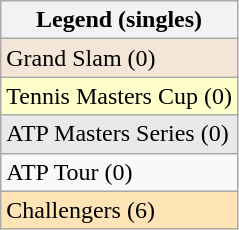<table class="wikitable">
<tr>
<th>Legend (singles)</th>
</tr>
<tr style="background:#f3e6d7;">
<td>Grand Slam (0)</td>
</tr>
<tr style="background:#ffc;">
<td>Tennis Masters Cup (0)</td>
</tr>
<tr style="background:#e9e9e9;">
<td>ATP Masters Series (0)</td>
</tr>
<tr>
<td>ATP Tour (0)</td>
</tr>
<tr style="background:moccasin;"">
<td>Challengers (6)</td>
</tr>
</table>
